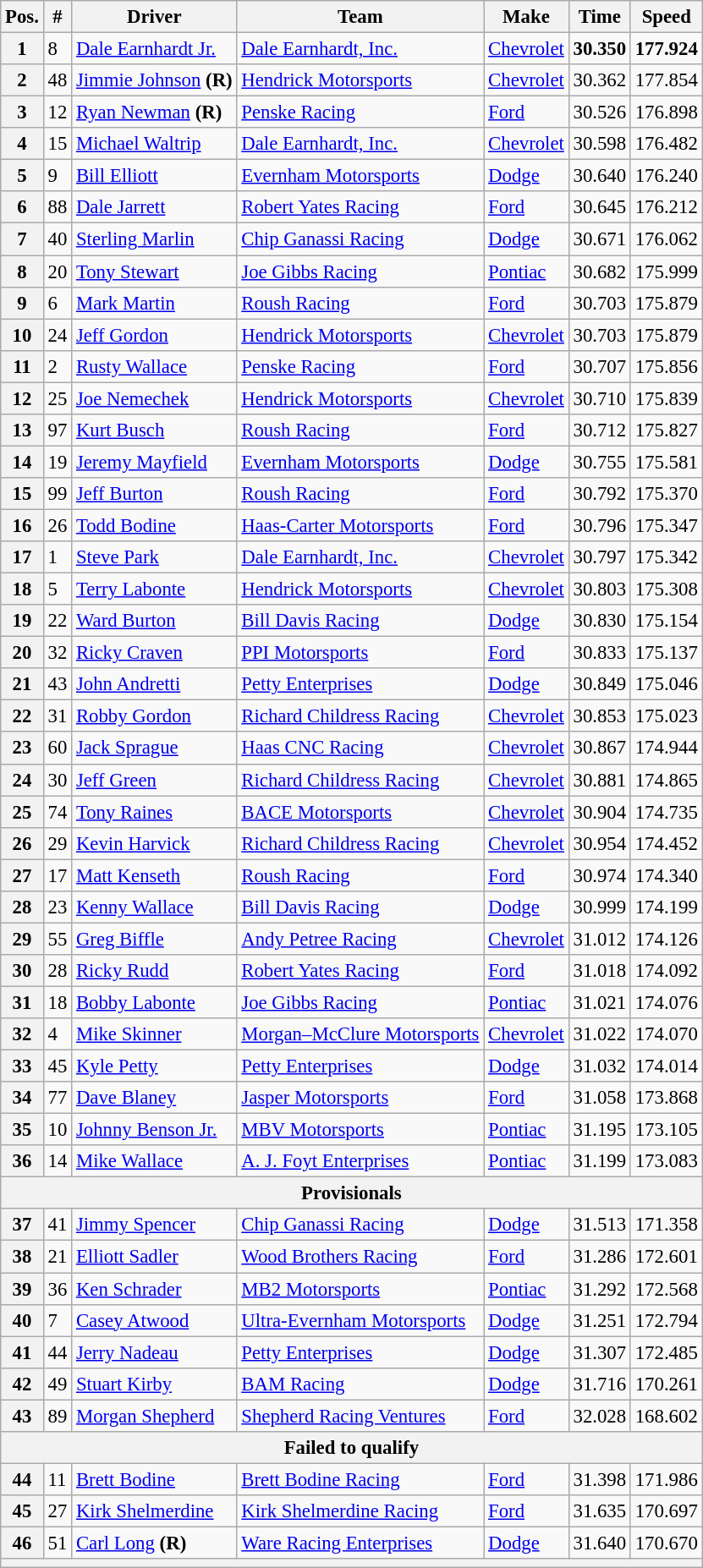<table class="wikitable" style="font-size:95%">
<tr>
<th>Pos.</th>
<th>#</th>
<th>Driver</th>
<th>Team</th>
<th>Make</th>
<th>Time</th>
<th>Speed</th>
</tr>
<tr>
<th>1</th>
<td>8</td>
<td><a href='#'>Dale Earnhardt Jr.</a></td>
<td><a href='#'>Dale Earnhardt, Inc.</a></td>
<td><a href='#'>Chevrolet</a></td>
<td><strong>30.350</strong></td>
<td><strong>177.924</strong></td>
</tr>
<tr>
<th>2</th>
<td>48</td>
<td><a href='#'>Jimmie Johnson</a> <strong>(R)</strong></td>
<td><a href='#'>Hendrick Motorsports</a></td>
<td><a href='#'>Chevrolet</a></td>
<td>30.362</td>
<td>177.854</td>
</tr>
<tr>
<th>3</th>
<td>12</td>
<td><a href='#'>Ryan Newman</a> <strong>(R)</strong></td>
<td><a href='#'>Penske Racing</a></td>
<td><a href='#'>Ford</a></td>
<td>30.526</td>
<td>176.898</td>
</tr>
<tr>
<th>4</th>
<td>15</td>
<td><a href='#'>Michael Waltrip</a></td>
<td><a href='#'>Dale Earnhardt, Inc.</a></td>
<td><a href='#'>Chevrolet</a></td>
<td>30.598</td>
<td>176.482</td>
</tr>
<tr>
<th>5</th>
<td>9</td>
<td><a href='#'>Bill Elliott</a></td>
<td><a href='#'>Evernham Motorsports</a></td>
<td><a href='#'>Dodge</a></td>
<td>30.640</td>
<td>176.240</td>
</tr>
<tr>
<th>6</th>
<td>88</td>
<td><a href='#'>Dale Jarrett</a></td>
<td><a href='#'>Robert Yates Racing</a></td>
<td><a href='#'>Ford</a></td>
<td>30.645</td>
<td>176.212</td>
</tr>
<tr>
<th>7</th>
<td>40</td>
<td><a href='#'>Sterling Marlin</a></td>
<td><a href='#'>Chip Ganassi Racing</a></td>
<td><a href='#'>Dodge</a></td>
<td>30.671</td>
<td>176.062</td>
</tr>
<tr>
<th>8</th>
<td>20</td>
<td><a href='#'>Tony Stewart</a></td>
<td><a href='#'>Joe Gibbs Racing</a></td>
<td><a href='#'>Pontiac</a></td>
<td>30.682</td>
<td>175.999</td>
</tr>
<tr>
<th>9</th>
<td>6</td>
<td><a href='#'>Mark Martin</a></td>
<td><a href='#'>Roush Racing</a></td>
<td><a href='#'>Ford</a></td>
<td>30.703</td>
<td>175.879</td>
</tr>
<tr>
<th>10</th>
<td>24</td>
<td><a href='#'>Jeff Gordon</a></td>
<td><a href='#'>Hendrick Motorsports</a></td>
<td><a href='#'>Chevrolet</a></td>
<td>30.703</td>
<td>175.879</td>
</tr>
<tr>
<th>11</th>
<td>2</td>
<td><a href='#'>Rusty Wallace</a></td>
<td><a href='#'>Penske Racing</a></td>
<td><a href='#'>Ford</a></td>
<td>30.707</td>
<td>175.856</td>
</tr>
<tr>
<th>12</th>
<td>25</td>
<td><a href='#'>Joe Nemechek</a></td>
<td><a href='#'>Hendrick Motorsports</a></td>
<td><a href='#'>Chevrolet</a></td>
<td>30.710</td>
<td>175.839</td>
</tr>
<tr>
<th>13</th>
<td>97</td>
<td><a href='#'>Kurt Busch</a></td>
<td><a href='#'>Roush Racing</a></td>
<td><a href='#'>Ford</a></td>
<td>30.712</td>
<td>175.827</td>
</tr>
<tr>
<th>14</th>
<td>19</td>
<td><a href='#'>Jeremy Mayfield</a></td>
<td><a href='#'>Evernham Motorsports</a></td>
<td><a href='#'>Dodge</a></td>
<td>30.755</td>
<td>175.581</td>
</tr>
<tr>
<th>15</th>
<td>99</td>
<td><a href='#'>Jeff Burton</a></td>
<td><a href='#'>Roush Racing</a></td>
<td><a href='#'>Ford</a></td>
<td>30.792</td>
<td>175.370</td>
</tr>
<tr>
<th>16</th>
<td>26</td>
<td><a href='#'>Todd Bodine</a></td>
<td><a href='#'>Haas-Carter Motorsports</a></td>
<td><a href='#'>Ford</a></td>
<td>30.796</td>
<td>175.347</td>
</tr>
<tr>
<th>17</th>
<td>1</td>
<td><a href='#'>Steve Park</a></td>
<td><a href='#'>Dale Earnhardt, Inc.</a></td>
<td><a href='#'>Chevrolet</a></td>
<td>30.797</td>
<td>175.342</td>
</tr>
<tr>
<th>18</th>
<td>5</td>
<td><a href='#'>Terry Labonte</a></td>
<td><a href='#'>Hendrick Motorsports</a></td>
<td><a href='#'>Chevrolet</a></td>
<td>30.803</td>
<td>175.308</td>
</tr>
<tr>
<th>19</th>
<td>22</td>
<td><a href='#'>Ward Burton</a></td>
<td><a href='#'>Bill Davis Racing</a></td>
<td><a href='#'>Dodge</a></td>
<td>30.830</td>
<td>175.154</td>
</tr>
<tr>
<th>20</th>
<td>32</td>
<td><a href='#'>Ricky Craven</a></td>
<td><a href='#'>PPI Motorsports</a></td>
<td><a href='#'>Ford</a></td>
<td>30.833</td>
<td>175.137</td>
</tr>
<tr>
<th>21</th>
<td>43</td>
<td><a href='#'>John Andretti</a></td>
<td><a href='#'>Petty Enterprises</a></td>
<td><a href='#'>Dodge</a></td>
<td>30.849</td>
<td>175.046</td>
</tr>
<tr>
<th>22</th>
<td>31</td>
<td><a href='#'>Robby Gordon</a></td>
<td><a href='#'>Richard Childress Racing</a></td>
<td><a href='#'>Chevrolet</a></td>
<td>30.853</td>
<td>175.023</td>
</tr>
<tr>
<th>23</th>
<td>60</td>
<td><a href='#'>Jack Sprague</a></td>
<td><a href='#'>Haas CNC Racing</a></td>
<td><a href='#'>Chevrolet</a></td>
<td>30.867</td>
<td>174.944</td>
</tr>
<tr>
<th>24</th>
<td>30</td>
<td><a href='#'>Jeff Green</a></td>
<td><a href='#'>Richard Childress Racing</a></td>
<td><a href='#'>Chevrolet</a></td>
<td>30.881</td>
<td>174.865</td>
</tr>
<tr>
<th>25</th>
<td>74</td>
<td><a href='#'>Tony Raines</a></td>
<td><a href='#'>BACE Motorsports</a></td>
<td><a href='#'>Chevrolet</a></td>
<td>30.904</td>
<td>174.735</td>
</tr>
<tr>
<th>26</th>
<td>29</td>
<td><a href='#'>Kevin Harvick</a></td>
<td><a href='#'>Richard Childress Racing</a></td>
<td><a href='#'>Chevrolet</a></td>
<td>30.954</td>
<td>174.452</td>
</tr>
<tr>
<th>27</th>
<td>17</td>
<td><a href='#'>Matt Kenseth</a></td>
<td><a href='#'>Roush Racing</a></td>
<td><a href='#'>Ford</a></td>
<td>30.974</td>
<td>174.340</td>
</tr>
<tr>
<th>28</th>
<td>23</td>
<td><a href='#'>Kenny Wallace</a></td>
<td><a href='#'>Bill Davis Racing</a></td>
<td><a href='#'>Dodge</a></td>
<td>30.999</td>
<td>174.199</td>
</tr>
<tr>
<th>29</th>
<td>55</td>
<td><a href='#'>Greg Biffle</a></td>
<td><a href='#'>Andy Petree Racing</a></td>
<td><a href='#'>Chevrolet</a></td>
<td>31.012</td>
<td>174.126</td>
</tr>
<tr>
<th>30</th>
<td>28</td>
<td><a href='#'>Ricky Rudd</a></td>
<td><a href='#'>Robert Yates Racing</a></td>
<td><a href='#'>Ford</a></td>
<td>31.018</td>
<td>174.092</td>
</tr>
<tr>
<th>31</th>
<td>18</td>
<td><a href='#'>Bobby Labonte</a></td>
<td><a href='#'>Joe Gibbs Racing</a></td>
<td><a href='#'>Pontiac</a></td>
<td>31.021</td>
<td>174.076</td>
</tr>
<tr>
<th>32</th>
<td>4</td>
<td><a href='#'>Mike Skinner</a></td>
<td><a href='#'>Morgan–McClure Motorsports</a></td>
<td><a href='#'>Chevrolet</a></td>
<td>31.022</td>
<td>174.070</td>
</tr>
<tr>
<th>33</th>
<td>45</td>
<td><a href='#'>Kyle Petty</a></td>
<td><a href='#'>Petty Enterprises</a></td>
<td><a href='#'>Dodge</a></td>
<td>31.032</td>
<td>174.014</td>
</tr>
<tr>
<th>34</th>
<td>77</td>
<td><a href='#'>Dave Blaney</a></td>
<td><a href='#'>Jasper Motorsports</a></td>
<td><a href='#'>Ford</a></td>
<td>31.058</td>
<td>173.868</td>
</tr>
<tr>
<th>35</th>
<td>10</td>
<td><a href='#'>Johnny Benson Jr.</a></td>
<td><a href='#'>MBV Motorsports</a></td>
<td><a href='#'>Pontiac</a></td>
<td>31.195</td>
<td>173.105</td>
</tr>
<tr>
<th>36</th>
<td>14</td>
<td><a href='#'>Mike Wallace</a></td>
<td><a href='#'>A. J. Foyt Enterprises</a></td>
<td><a href='#'>Pontiac</a></td>
<td>31.199</td>
<td>173.083</td>
</tr>
<tr>
<th colspan="7">Provisionals</th>
</tr>
<tr>
<th>37</th>
<td>41</td>
<td><a href='#'>Jimmy Spencer</a></td>
<td><a href='#'>Chip Ganassi Racing</a></td>
<td><a href='#'>Dodge</a></td>
<td>31.513</td>
<td>171.358</td>
</tr>
<tr>
<th>38</th>
<td>21</td>
<td><a href='#'>Elliott Sadler</a></td>
<td><a href='#'>Wood Brothers Racing</a></td>
<td><a href='#'>Ford</a></td>
<td>31.286</td>
<td>172.601</td>
</tr>
<tr>
<th>39</th>
<td>36</td>
<td><a href='#'>Ken Schrader</a></td>
<td><a href='#'>MB2 Motorsports</a></td>
<td><a href='#'>Pontiac</a></td>
<td>31.292</td>
<td>172.568</td>
</tr>
<tr>
<th>40</th>
<td>7</td>
<td><a href='#'>Casey Atwood</a></td>
<td><a href='#'>Ultra-Evernham Motorsports</a></td>
<td><a href='#'>Dodge</a></td>
<td>31.251</td>
<td>172.794</td>
</tr>
<tr>
<th>41</th>
<td>44</td>
<td><a href='#'>Jerry Nadeau</a></td>
<td><a href='#'>Petty Enterprises</a></td>
<td><a href='#'>Dodge</a></td>
<td>31.307</td>
<td>172.485</td>
</tr>
<tr>
<th>42</th>
<td>49</td>
<td><a href='#'>Stuart Kirby</a></td>
<td><a href='#'>BAM Racing</a></td>
<td><a href='#'>Dodge</a></td>
<td>31.716</td>
<td>170.261</td>
</tr>
<tr>
<th>43</th>
<td>89</td>
<td><a href='#'>Morgan Shepherd</a></td>
<td><a href='#'>Shepherd Racing Ventures</a></td>
<td><a href='#'>Ford</a></td>
<td>32.028</td>
<td>168.602</td>
</tr>
<tr>
<th colspan="7">Failed to qualify</th>
</tr>
<tr>
<th>44</th>
<td>11</td>
<td><a href='#'>Brett Bodine</a></td>
<td><a href='#'>Brett Bodine Racing</a></td>
<td><a href='#'>Ford</a></td>
<td>31.398</td>
<td>171.986</td>
</tr>
<tr>
<th>45</th>
<td>27</td>
<td><a href='#'>Kirk Shelmerdine</a></td>
<td><a href='#'>Kirk Shelmerdine Racing</a></td>
<td><a href='#'>Ford</a></td>
<td>31.635</td>
<td>170.697</td>
</tr>
<tr>
<th>46</th>
<td>51</td>
<td><a href='#'>Carl Long</a> <strong>(R)</strong></td>
<td><a href='#'>Ware Racing Enterprises</a></td>
<td><a href='#'>Dodge</a></td>
<td>31.640</td>
<td>170.670</td>
</tr>
<tr>
<th colspan="7"></th>
</tr>
</table>
